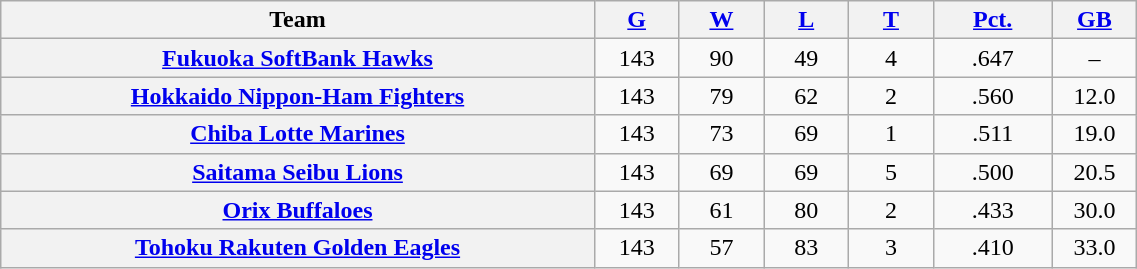<table class="wikitable plainrowheaders"  style="width:60%; text-align:center;">
<tr>
<th scope="col" style="width:35%;">Team</th>
<th scope="col" style="width:5%;"><a href='#'>G</a></th>
<th scope="col" style="width:5%;"><a href='#'>W</a></th>
<th scope="col" style="width:5%;"><a href='#'>L</a></th>
<th scope="col" style="width:5%;"><a href='#'>T</a></th>
<th scope="col" style="width:7%;"><a href='#'>Pct.</a></th>
<th scope="col" style="width:5%;"><a href='#'>GB</a></th>
</tr>
<tr>
<th scope="row" style="text-align:center;"><a href='#'>Fukuoka SoftBank Hawks</a></th>
<td>143</td>
<td>90</td>
<td>49</td>
<td>4</td>
<td>.647</td>
<td>–</td>
</tr>
<tr>
<th scope="row" style="text-align:center;"><a href='#'>Hokkaido Nippon-Ham Fighters</a></th>
<td>143</td>
<td>79</td>
<td>62</td>
<td>2</td>
<td>.560</td>
<td>12.0</td>
</tr>
<tr>
<th scope="row" style="text-align:center;"><a href='#'>Chiba Lotte Marines</a></th>
<td>143</td>
<td>73</td>
<td>69</td>
<td>1</td>
<td>.511</td>
<td>19.0</td>
</tr>
<tr>
<th scope="row" style="text-align:center;"><a href='#'>Saitama Seibu Lions</a></th>
<td>143</td>
<td>69</td>
<td>69</td>
<td>5</td>
<td>.500</td>
<td>20.5</td>
</tr>
<tr>
<th scope="row" style="text-align:center;"><a href='#'>Orix Buffaloes</a></th>
<td>143</td>
<td>61</td>
<td>80</td>
<td>2</td>
<td>.433</td>
<td>30.0</td>
</tr>
<tr>
<th scope="row" style="text-align:center;"><a href='#'>Tohoku Rakuten Golden Eagles</a></th>
<td>143</td>
<td>57</td>
<td>83</td>
<td>3</td>
<td>.410</td>
<td>33.0</td>
</tr>
</table>
